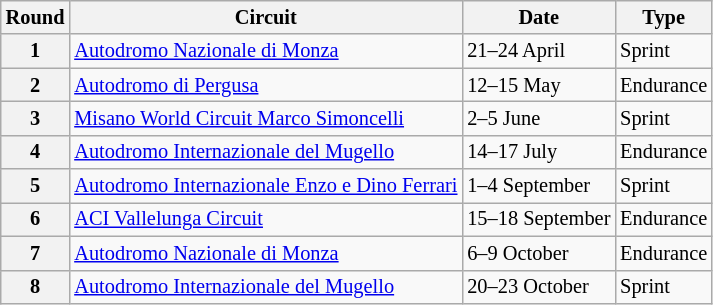<table class="wikitable" style="font-size: 85%;">
<tr>
<th>Round</th>
<th>Circuit</th>
<th>Date</th>
<th>Type</th>
</tr>
<tr>
<th>1</th>
<td><a href='#'>Autodromo Nazionale di Monza</a></td>
<td>21–24 April</td>
<td>Sprint</td>
</tr>
<tr>
<th>2</th>
<td><a href='#'>Autodromo di Pergusa</a></td>
<td>12–15 May</td>
<td>Endurance</td>
</tr>
<tr>
<th>3</th>
<td><a href='#'>Misano World Circuit Marco Simoncelli</a></td>
<td>2–5 June</td>
<td>Sprint</td>
</tr>
<tr>
<th>4</th>
<td><a href='#'>Autodromo Internazionale del Mugello</a></td>
<td>14–17 July</td>
<td>Endurance</td>
</tr>
<tr>
<th>5</th>
<td><a href='#'>Autodromo Internazionale Enzo e Dino Ferrari</a></td>
<td>1–4 September</td>
<td>Sprint</td>
</tr>
<tr>
<th>6</th>
<td><a href='#'>ACI Vallelunga Circuit</a></td>
<td>15–18 September</td>
<td>Endurance</td>
</tr>
<tr>
<th>7</th>
<td><a href='#'>Autodromo Nazionale di Monza</a></td>
<td>6–9 October</td>
<td>Endurance</td>
</tr>
<tr>
<th>8</th>
<td><a href='#'>Autodromo Internazionale del Mugello</a></td>
<td>20–23 October</td>
<td>Sprint</td>
</tr>
</table>
